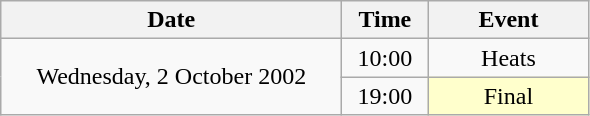<table class = "wikitable" style="text-align:center;">
<tr>
<th width=220>Date</th>
<th width=50>Time</th>
<th width=100>Event</th>
</tr>
<tr>
<td rowspan=2>Wednesday, 2 October 2002</td>
<td>10:00</td>
<td>Heats</td>
</tr>
<tr>
<td>19:00</td>
<td bgcolor=ffffcc>Final</td>
</tr>
</table>
